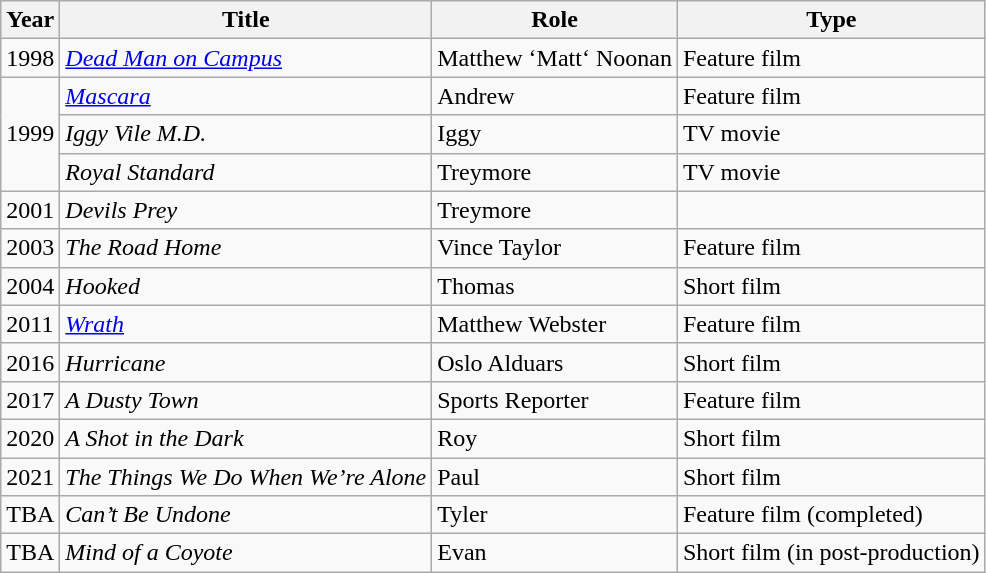<table class="wikitable sortable">
<tr>
<th>Year</th>
<th>Title</th>
<th>Role</th>
<th class="unsortable">Type</th>
</tr>
<tr>
<td>1998</td>
<td><em><a href='#'>Dead Man on Campus</a></em></td>
<td>Matthew ‘Matt‘ Noonan</td>
<td>Feature film</td>
</tr>
<tr>
<td rowspan=3>1999</td>
<td><em><a href='#'>Mascara</a></em></td>
<td>Andrew</td>
<td>Feature film</td>
</tr>
<tr>
<td><em>Iggy Vile M.D.</em></td>
<td>Iggy</td>
<td>TV movie</td>
</tr>
<tr>
<td><em>Royal Standard</em></td>
<td>Treymore</td>
<td>TV movie</td>
</tr>
<tr>
<td>2001</td>
<td><em>Devils Prey</em></td>
<td>Treymore</td>
<td></td>
</tr>
<tr>
<td>2003</td>
<td><em>The Road Home</em></td>
<td>Vince Taylor</td>
<td>Feature film</td>
</tr>
<tr>
<td>2004</td>
<td><em>Hooked</em></td>
<td>Thomas</td>
<td>Short film</td>
</tr>
<tr>
<td>2011</td>
<td><em><a href='#'>Wrath</a></em></td>
<td>Matthew Webster</td>
<td>Feature film</td>
</tr>
<tr>
<td>2016</td>
<td><em>Hurricane</em></td>
<td>Oslo Alduars</td>
<td>Short film</td>
</tr>
<tr>
<td>2017</td>
<td><em>A Dusty Town</em></td>
<td>Sports Reporter</td>
<td>Feature film</td>
</tr>
<tr>
<td>2020</td>
<td><em>A Shot in the Dark</em></td>
<td>Roy</td>
<td>Short film</td>
</tr>
<tr>
<td>2021</td>
<td><em>The Things We Do When We’re Alone</em></td>
<td>Paul</td>
<td>Short film</td>
</tr>
<tr>
<td>TBA</td>
<td><em>Can’t Be Undone</em></td>
<td>Tyler</td>
<td>Feature film (completed)</td>
</tr>
<tr>
<td>TBA</td>
<td><em>Mind of a Coyote</em></td>
<td>Evan</td>
<td>Short film (in post-production)</td>
</tr>
</table>
